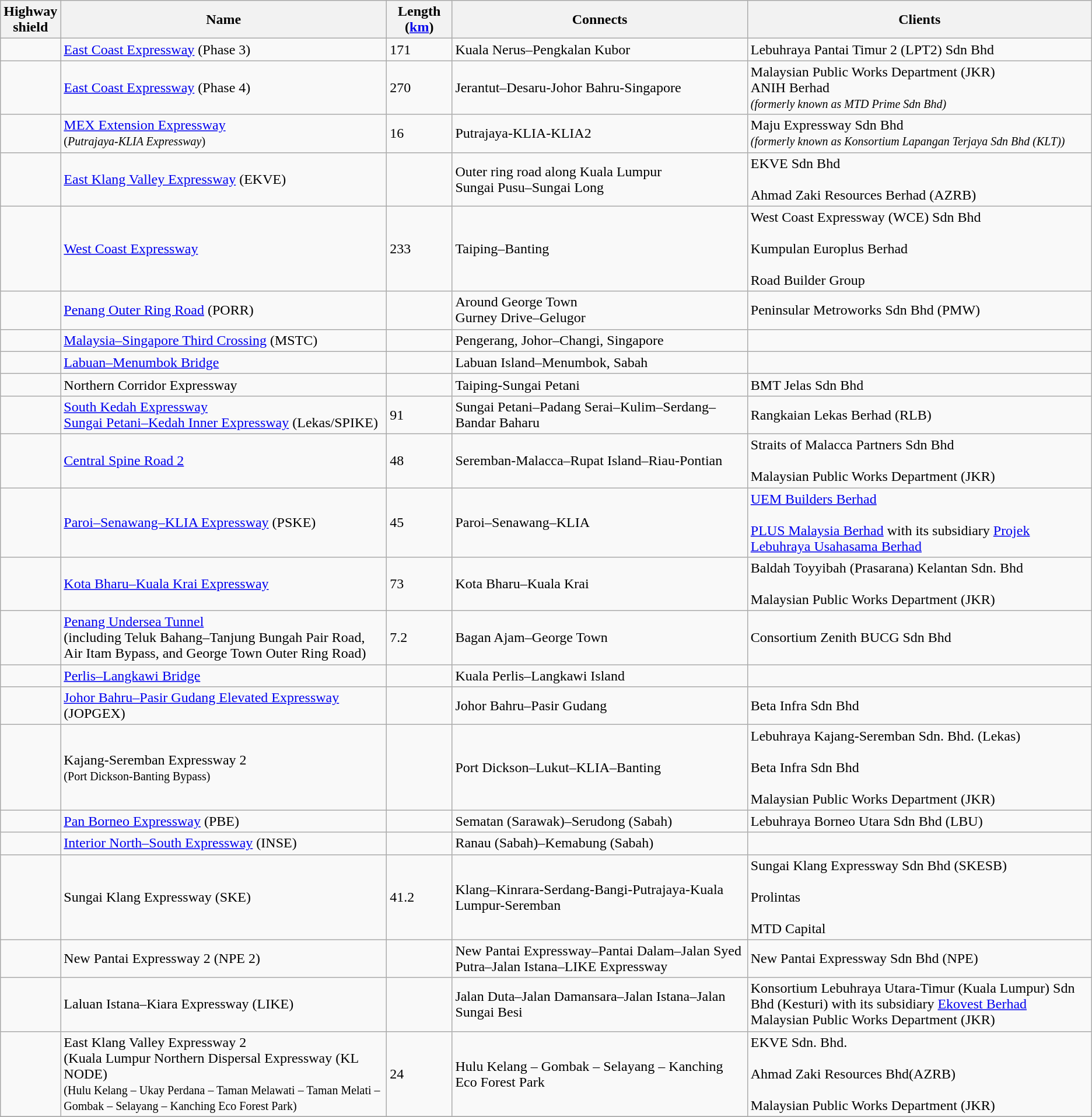<table class="wikitable">
<tr>
<th>Highway<br>shield</th>
<th>Name</th>
<th>Length (<a href='#'>km</a>)</th>
<th>Connects</th>
<th>Clients</th>
</tr>
<tr>
<td></td>
<td><a href='#'>East Coast Expressway</a> (Phase 3)</td>
<td>171</td>
<td>Kuala Nerus–Pengkalan Kubor</td>
<td>Lebuhraya Pantai Timur 2 (LPT2) Sdn Bhd</td>
</tr>
<tr>
<td></td>
<td><a href='#'>East Coast Expressway</a> (Phase 4)</td>
<td>270</td>
<td>Jerantut–Desaru-Johor Bahru-Singapore</td>
<td>Malaysian Public Works Department (JKR)<br> ANIH Berhad<br><small><em>(formerly known as MTD Prime Sdn Bhd)</em></small></td>
</tr>
<tr>
<td></td>
<td><a href='#'>MEX Extension Expressway</a><br><small>(<em>Putrajaya-KLIA Expressway</em>)</small></td>
<td>16</td>
<td>Putrajaya-KLIA-KLIA2</td>
<td>Maju Expressway Sdn Bhd<br><small><em>(formerly known as Konsortium Lapangan Terjaya Sdn Bhd (KLT))</em></small></td>
</tr>
<tr>
<td></td>
<td><a href='#'>East Klang Valley Expressway</a> (EKVE)</td>
<td></td>
<td>Outer ring road along Kuala Lumpur<br>Sungai Pusu–Sungai Long</td>
<td>EKVE Sdn Bhd<br><br>Ahmad Zaki Resources Berhad (AZRB)</td>
</tr>
<tr>
<td></td>
<td><a href='#'>West Coast Expressway</a></td>
<td>233</td>
<td>Taiping–Banting</td>
<td>West Coast Expressway (WCE) Sdn Bhd<br><br>Kumpulan Europlus Berhad<br><br>Road Builder Group</td>
</tr>
<tr>
<td></td>
<td><a href='#'>Penang Outer Ring Road</a> (PORR)</td>
<td></td>
<td>Around George Town<br>Gurney Drive–Gelugor</td>
<td>Peninsular Metroworks Sdn Bhd (PMW)</td>
</tr>
<tr>
<td></td>
<td><a href='#'>Malaysia–Singapore Third Crossing</a> (MSTC)</td>
<td></td>
<td>Pengerang, Johor–Changi, Singapore</td>
<td></td>
</tr>
<tr>
<td></td>
<td><a href='#'>Labuan–Menumbok Bridge</a></td>
<td></td>
<td>Labuan Island–Menumbok, Sabah</td>
<td></td>
</tr>
<tr>
<td></td>
<td>Northern Corridor Expressway</td>
<td></td>
<td>Taiping-Sungai Petani</td>
<td>BMT Jelas Sdn Bhd</td>
</tr>
<tr>
<td></td>
<td><a href='#'>South Kedah Expressway<br>Sungai Petani–Kedah Inner Expressway</a> (Lekas/SPIKE)</td>
<td>91</td>
<td>Sungai Petani–Padang Serai–Kulim–Serdang–Bandar Baharu</td>
<td>Rangkaian Lekas Berhad (RLB)</td>
</tr>
<tr>
<td></td>
<td><a href='#'>Central Spine Road 2</a></td>
<td>48</td>
<td>Seremban-Malacca–Rupat Island–Riau-Pontian</td>
<td>Straits of Malacca Partners Sdn Bhd <br><br>Malaysian Public Works Department (JKR)</td>
</tr>
<tr>
<td></td>
<td><a href='#'>Paroi–Senawang–KLIA Expressway</a> (PSKE)</td>
<td>45</td>
<td>Paroi–Senawang–KLIA</td>
<td><a href='#'>UEM Builders Berhad</a><br><br><a href='#'>PLUS Malaysia Berhad</a> with its subsidiary <a href='#'>Projek Lebuhraya Usahasama Berhad</a></td>
</tr>
<tr>
<td><br></td>
<td><a href='#'>Kota Bharu–Kuala Krai Expressway</a></td>
<td>73</td>
<td>Kota Bharu–Kuala Krai</td>
<td>Baldah Toyyibah (Prasarana) Kelantan Sdn. Bhd<br><br>Malaysian Public Works Department (JKR)</td>
</tr>
<tr>
<td><br></td>
<td><a href='#'>Penang Undersea Tunnel</a><br>(including Teluk Bahang–Tanjung Bungah Pair Road,<br>Air Itam Bypass, and George Town Outer Ring Road)</td>
<td>7.2</td>
<td>Bagan Ajam–George Town</td>
<td>Consortium Zenith BUCG Sdn Bhd</td>
</tr>
<tr>
<td></td>
<td><a href='#'>Perlis–Langkawi Bridge</a></td>
<td></td>
<td>Kuala Perlis–Langkawi Island</td>
<td></td>
</tr>
<tr>
<td></td>
<td><a href='#'>Johor Bahru–Pasir Gudang Elevated Expressway</a> (JOPGEX)</td>
<td></td>
<td>Johor Bahru–Pasir Gudang</td>
<td>Beta Infra Sdn Bhd</td>
</tr>
<tr>
<td></td>
<td>Kajang-Seremban Expressway 2 <small><br> (Port Dickson-Banting Bypass)</small></td>
<td></td>
<td>Port Dickson–Lukut–KLIA–Banting</td>
<td>Lebuhraya Kajang-Seremban Sdn. Bhd. (Lekas)<br><br>Beta Infra Sdn Bhd<br><br>Malaysian Public Works Department (JKR)</td>
</tr>
<tr>
<td></td>
<td><a href='#'>Pan Borneo Expressway</a> (PBE)</td>
<td></td>
<td>Sematan (Sarawak)–Serudong (Sabah)</td>
<td>Lebuhraya Borneo Utara Sdn Bhd (LBU)</td>
</tr>
<tr>
<td></td>
<td><a href='#'>Interior North–South Expressway</a> (INSE)</td>
<td></td>
<td>Ranau (Sabah)–Kemabung (Sabah)</td>
<td></td>
</tr>
<tr>
<td></td>
<td>Sungai Klang Expressway (SKE)</td>
<td>41.2</td>
<td>Klang–Kinrara-Serdang-Bangi-Putrajaya-Kuala Lumpur-Seremban</td>
<td>Sungai Klang Expressway Sdn Bhd  (SKESB) <br><br>  Prolintas  <br><br>  MTD Capital</td>
</tr>
<tr>
<td></td>
<td>New Pantai Expressway 2 (NPE 2)</td>
<td></td>
<td>New Pantai Expressway–Pantai Dalam–Jalan Syed Putra–Jalan Istana–LIKE Expressway</td>
<td>New Pantai Expressway Sdn Bhd (NPE)</td>
</tr>
<tr>
<td></td>
<td>Laluan Istana–Kiara Expressway (LIKE)</td>
<td></td>
<td>Jalan Duta–Jalan Damansara–Jalan Istana–Jalan Sungai Besi</td>
<td>Konsortium Lebuhraya Utara-Timur (Kuala Lumpur) Sdn Bhd (Kesturi) with its subsidiary <a href='#'>Ekovest Berhad</a><br>Malaysian Public Works Department (JKR)</td>
</tr>
<tr>
<td></td>
<td>East Klang Valley Expressway 2 <br>(Kuala Lumpur Northern Dispersal Expressway (KL NODE)<small><br> (Hulu Kelang – Ukay Perdana – Taman Melawati – Taman Melati – Gombak – Selayang – Kanching Eco Forest Park)</small></td>
<td>24</td>
<td>Hulu Kelang – Gombak – Selayang – Kanching Eco Forest Park</td>
<td>EKVE Sdn. Bhd. <br><br> Ahmad Zaki Resources Bhd(AZRB)<br><br> Malaysian Public Works Department (JKR)</td>
</tr>
<tr>
</tr>
</table>
